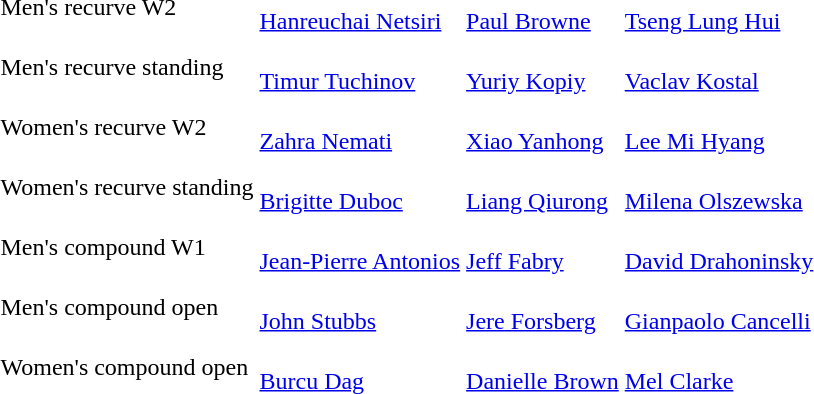<table>
<tr>
<td>Men's recurve W2<br></td>
<td><br><a href='#'>Hanreuchai Netsiri</a></td>
<td><br><a href='#'>Paul Browne</a></td>
<td><br><a href='#'>Tseng Lung Hui</a></td>
</tr>
<tr>
<td>Men's recurve standing<br></td>
<td><br><a href='#'>Timur Tuchinov</a></td>
<td><br><a href='#'>Yuriy Kopiy</a></td>
<td><br><a href='#'>Vaclav Kostal</a></td>
</tr>
<tr>
<td>Women's recurve W2<br></td>
<td><br><a href='#'>Zahra Nemati</a></td>
<td><br><a href='#'>Xiao Yanhong</a></td>
<td><br><a href='#'>Lee Mi Hyang</a></td>
</tr>
<tr>
<td>Women's recurve standing<br></td>
<td><br><a href='#'>Brigitte Duboc</a></td>
<td><br><a href='#'>Liang Qiurong</a></td>
<td><br><a href='#'>Milena Olszewska</a></td>
</tr>
<tr>
<td>Men's compound W1<br></td>
<td><br><a href='#'>Jean-Pierre Antonios</a></td>
<td><br><a href='#'>Jeff Fabry</a></td>
<td><br><a href='#'>David Drahoninsky</a></td>
</tr>
<tr>
<td>Men's compound open<br></td>
<td><br><a href='#'>John Stubbs</a></td>
<td><br><a href='#'>Jere Forsberg</a></td>
<td><br><a href='#'>Gianpaolo Cancelli</a></td>
</tr>
<tr>
<td>Women's compound open<br></td>
<td><br><a href='#'>Burcu Dag</a></td>
<td><br><a href='#'>Danielle Brown</a></td>
<td><br><a href='#'>Mel Clarke</a></td>
</tr>
</table>
